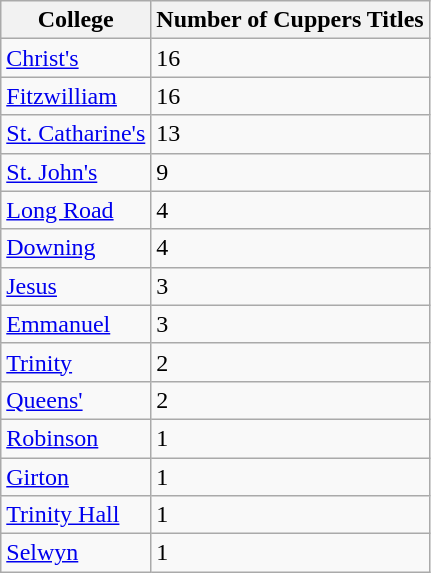<table class="wikitable sortable">
<tr>
<th>College</th>
<th>Number of Cuppers Titles</th>
</tr>
<tr>
<td><a href='#'>Christ's</a></td>
<td>16</td>
</tr>
<tr>
<td><a href='#'>Fitzwilliam</a></td>
<td>16</td>
</tr>
<tr>
<td><a href='#'>St. Catharine's</a></td>
<td>13</td>
</tr>
<tr>
<td><a href='#'>St. John's</a></td>
<td>9</td>
</tr>
<tr>
<td><a href='#'>Long Road</a></td>
<td>4</td>
</tr>
<tr>
<td><a href='#'>Downing</a></td>
<td>4</td>
</tr>
<tr>
<td><a href='#'>Jesus</a></td>
<td>3</td>
</tr>
<tr>
<td><a href='#'>Emmanuel</a></td>
<td>3</td>
</tr>
<tr>
<td><a href='#'>Trinity</a></td>
<td>2</td>
</tr>
<tr>
<td><a href='#'>Queens'</a></td>
<td>2</td>
</tr>
<tr>
<td><a href='#'>Robinson</a></td>
<td>1</td>
</tr>
<tr>
<td><a href='#'>Girton</a></td>
<td>1</td>
</tr>
<tr>
<td><a href='#'>Trinity Hall</a></td>
<td>1</td>
</tr>
<tr>
<td><a href='#'>Selwyn</a></td>
<td>1</td>
</tr>
</table>
